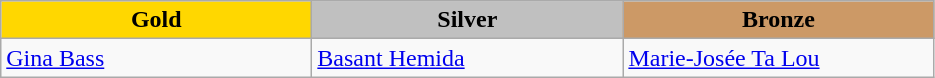<table class="wikitable" style="text-align:left">
<tr align="center">
<td width=200 bgcolor=gold><strong>Gold</strong></td>
<td width=200 bgcolor=silver><strong>Silver</strong></td>
<td width=200 bgcolor=CC9966><strong>Bronze</strong></td>
</tr>
<tr>
<td><a href='#'>Gina Bass</a><br></td>
<td><a href='#'>Basant Hemida</a><br></td>
<td><a href='#'>Marie-Josée Ta Lou</a><br></td>
</tr>
</table>
